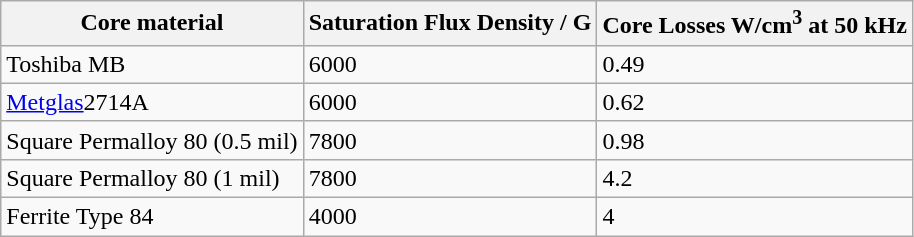<table class="wikitable">
<tr>
<th>Core material</th>
<th>Saturation Flux Density / G</th>
<th>Core Losses W/cm<sup>3</sup> at 50 kHz</th>
</tr>
<tr>
<td>Toshiba MB</td>
<td>6000</td>
<td>0.49</td>
</tr>
<tr>
<td><a href='#'>Metglas</a>2714A</td>
<td>6000</td>
<td>0.62</td>
</tr>
<tr>
<td>Square Permalloy 80 (0.5 mil)</td>
<td>7800</td>
<td>0.98</td>
</tr>
<tr>
<td>Square Permalloy 80 (1 mil)</td>
<td>7800</td>
<td>4.2</td>
</tr>
<tr>
<td>Ferrite Type 84</td>
<td>4000</td>
<td>4</td>
</tr>
</table>
